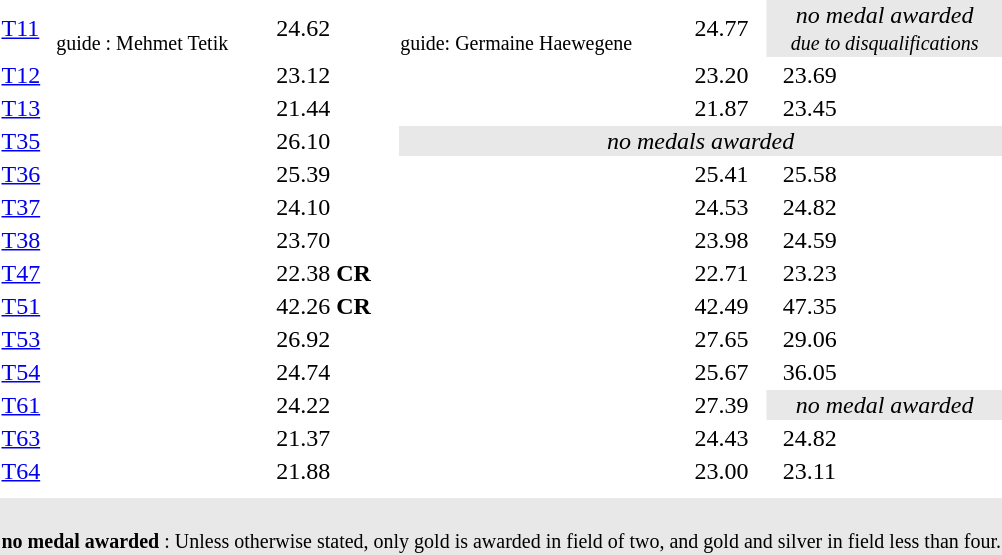<table>
<tr>
<td><a href='#'>T11</a></td>
<td><br><small>guide : Mehmet Tetik</small></td>
<td>24.62</td>
<td><br><small>guide: Germaine Haewegene</small></td>
<td>24.77</td>
<td colspan=2 bgcolor=#e8e8e8 align=center><em>no medal awarded<br><small>due to disqualifications</small></em></td>
</tr>
<tr>
<td><a href='#'>T12</a></td>
<td></td>
<td>23.12</td>
<td></td>
<td>23.20</td>
<td></td>
<td>23.69</td>
</tr>
<tr>
<td><a href='#'>T13</a></td>
<td></td>
<td>21.44</td>
<td></td>
<td>21.87</td>
<td></td>
<td>23.45</td>
</tr>
<tr>
<td><a href='#'>T35</a></td>
<td></td>
<td>26.10</td>
<td colspan=4 align=center bgcolor=e8e8e8><em>no medals awarded</em></td>
</tr>
<tr>
<td><a href='#'>T36</a></td>
<td></td>
<td>25.39</td>
<td></td>
<td>25.41</td>
<td></td>
<td>25.58</td>
</tr>
<tr>
<td><a href='#'>T37</a></td>
<td></td>
<td>24.10</td>
<td></td>
<td>24.53</td>
<td></td>
<td>24.82</td>
</tr>
<tr>
<td><a href='#'>T38</a></td>
<td></td>
<td>23.70</td>
<td></td>
<td>23.98</td>
<td></td>
<td>24.59</td>
</tr>
<tr>
<td><a href='#'>T47</a></td>
<td></td>
<td>22.38 <strong>CR</strong></td>
<td></td>
<td>22.71</td>
<td></td>
<td>23.23</td>
</tr>
<tr>
<td><a href='#'>T51</a></td>
<td></td>
<td>42.26 <strong>CR</strong></td>
<td></td>
<td>42.49</td>
<td></td>
<td>47.35</td>
</tr>
<tr>
<td><a href='#'>T53</a></td>
<td></td>
<td>26.92</td>
<td></td>
<td>27.65</td>
<td></td>
<td>29.06</td>
</tr>
<tr>
<td><a href='#'>T54</a></td>
<td></td>
<td>24.74</td>
<td></td>
<td>25.67</td>
<td></td>
<td>36.05</td>
</tr>
<tr>
<td><a href='#'>T61</a></td>
<td></td>
<td>24.22</td>
<td></td>
<td>27.39</td>
<td colspan=2 bgcolor="#e8e8e8" align="center"><em>no medal awarded</em></td>
</tr>
<tr>
<td><a href='#'>T63</a></td>
<td></td>
<td>21.37</td>
<td></td>
<td>24.43</td>
<td></td>
<td>24.82</td>
</tr>
<tr>
<td><a href='#'>T64</a></td>
<td></td>
<td>21.88</td>
<td></td>
<td>23.00</td>
<td></td>
<td>23.11</td>
</tr>
<tr>
<td colspan=7></td>
</tr>
<tr>
</tr>
<tr bgcolor= e8e8e8>
<td colspan=7><br><small><strong>no medal awarded</strong> : Unless otherwise stated, only gold is awarded in field of two, and gold and silver in field less than four.</small></td>
</tr>
</table>
